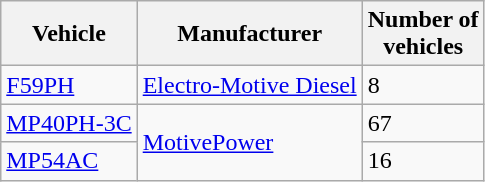<table class="wikitable">
<tr>
<th>Vehicle</th>
<th>Manufacturer</th>
<th>Number of<br>vehicles</th>
</tr>
<tr>
<td><a href='#'>F59PH</a></td>
<td><a href='#'>Electro-Motive Diesel</a></td>
<td>8</td>
</tr>
<tr>
<td><a href='#'>MP40PH-3C</a></td>
<td rowspan="2"><a href='#'>MotivePower</a></td>
<td>67</td>
</tr>
<tr>
<td><a href='#'>MP54AC</a></td>
<td>16</td>
</tr>
</table>
